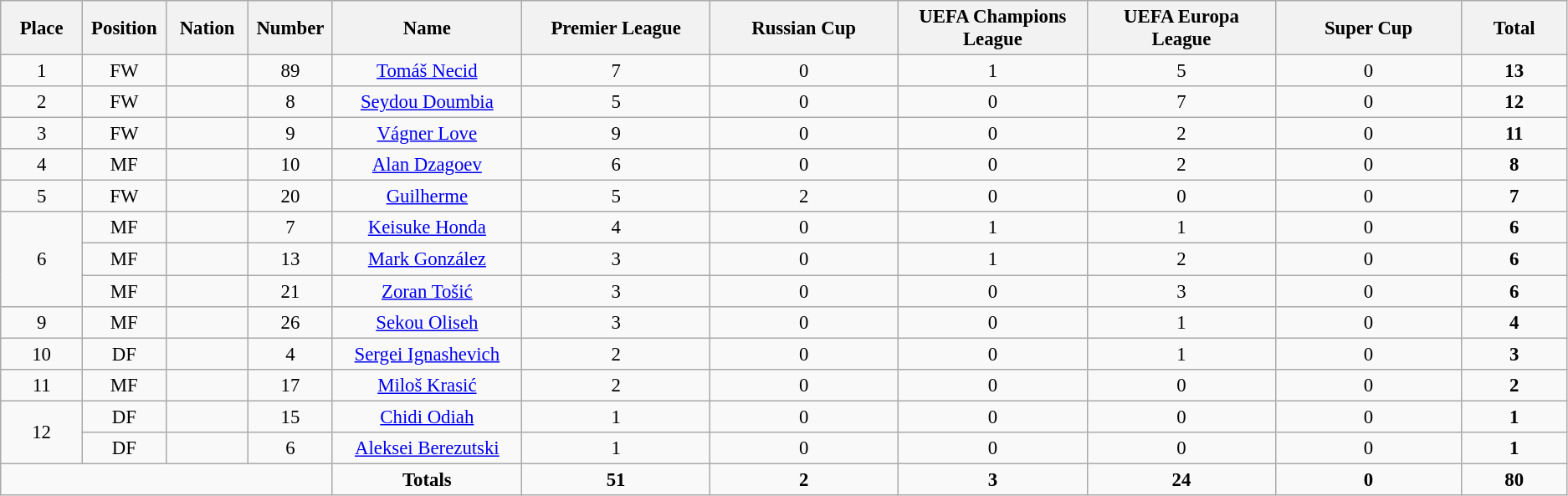<table class="wikitable" style="font-size: 95%; text-align: center;">
<tr>
<th width=60>Place</th>
<th width=60>Position</th>
<th width=60>Nation</th>
<th width=60>Number</th>
<th width=150>Name</th>
<th width=150>Premier League</th>
<th width=150>Russian Cup</th>
<th width=150>UEFA Champions League</th>
<th width=150>UEFA Europa League</th>
<th width=150>Super Cup</th>
<th width=80><strong>Total</strong></th>
</tr>
<tr>
<td>1</td>
<td>FW</td>
<td></td>
<td>89</td>
<td><a href='#'>Tomáš Necid</a></td>
<td>7</td>
<td>0</td>
<td>1</td>
<td>5</td>
<td>0</td>
<td><strong>13</strong></td>
</tr>
<tr>
<td>2</td>
<td>FW</td>
<td></td>
<td>8</td>
<td><a href='#'>Seydou Doumbia</a></td>
<td>5</td>
<td>0</td>
<td>0</td>
<td>7</td>
<td>0</td>
<td><strong>12</strong></td>
</tr>
<tr>
<td>3</td>
<td>FW</td>
<td></td>
<td>9</td>
<td><a href='#'>Vágner Love</a></td>
<td>9</td>
<td>0</td>
<td>0</td>
<td>2</td>
<td>0</td>
<td><strong>11</strong></td>
</tr>
<tr>
<td>4</td>
<td>MF</td>
<td></td>
<td>10</td>
<td><a href='#'>Alan Dzagoev</a></td>
<td>6</td>
<td>0</td>
<td>0</td>
<td>2</td>
<td>0</td>
<td><strong>8</strong></td>
</tr>
<tr>
<td>5</td>
<td>FW</td>
<td></td>
<td>20</td>
<td><a href='#'>Guilherme</a></td>
<td>5</td>
<td>2</td>
<td>0</td>
<td>0</td>
<td>0</td>
<td><strong>7</strong></td>
</tr>
<tr>
<td rowspan="3">6</td>
<td>MF</td>
<td></td>
<td>7</td>
<td><a href='#'>Keisuke Honda</a></td>
<td>4</td>
<td>0</td>
<td>1</td>
<td>1</td>
<td>0</td>
<td><strong>6</strong></td>
</tr>
<tr>
<td>MF</td>
<td></td>
<td>13</td>
<td><a href='#'>Mark González</a></td>
<td>3</td>
<td>0</td>
<td>1</td>
<td>2</td>
<td>0</td>
<td><strong>6</strong></td>
</tr>
<tr>
<td>MF</td>
<td></td>
<td>21</td>
<td><a href='#'>Zoran Tošić</a></td>
<td>3</td>
<td>0</td>
<td>0</td>
<td>3</td>
<td>0</td>
<td><strong>6</strong></td>
</tr>
<tr>
<td>9</td>
<td>MF</td>
<td></td>
<td>26</td>
<td><a href='#'>Sekou Oliseh</a></td>
<td>3</td>
<td>0</td>
<td>0</td>
<td>1</td>
<td>0</td>
<td><strong>4</strong></td>
</tr>
<tr>
<td>10</td>
<td>DF</td>
<td></td>
<td>4</td>
<td><a href='#'>Sergei Ignashevich</a></td>
<td>2</td>
<td>0</td>
<td>0</td>
<td>1</td>
<td>0</td>
<td><strong>3</strong></td>
</tr>
<tr>
<td>11</td>
<td>MF</td>
<td></td>
<td>17</td>
<td><a href='#'>Miloš Krasić</a></td>
<td>2</td>
<td>0</td>
<td>0</td>
<td>0</td>
<td>0</td>
<td><strong>2</strong></td>
</tr>
<tr>
<td rowspan="2">12</td>
<td>DF</td>
<td></td>
<td>15</td>
<td><a href='#'>Chidi Odiah</a></td>
<td>1</td>
<td>0</td>
<td>0</td>
<td>0</td>
<td>0</td>
<td><strong>1</strong></td>
</tr>
<tr>
<td>DF</td>
<td></td>
<td>6</td>
<td><a href='#'>Aleksei Berezutski</a></td>
<td>1</td>
<td>0</td>
<td>0</td>
<td>0</td>
<td>0</td>
<td><strong>1</strong></td>
</tr>
<tr>
<td colspan="4"></td>
<td><strong>Totals</strong></td>
<td><strong>51</strong></td>
<td><strong>2</strong></td>
<td><strong>3</strong></td>
<td><strong>24</strong></td>
<td><strong>0</strong></td>
<td><strong>80</strong></td>
</tr>
</table>
